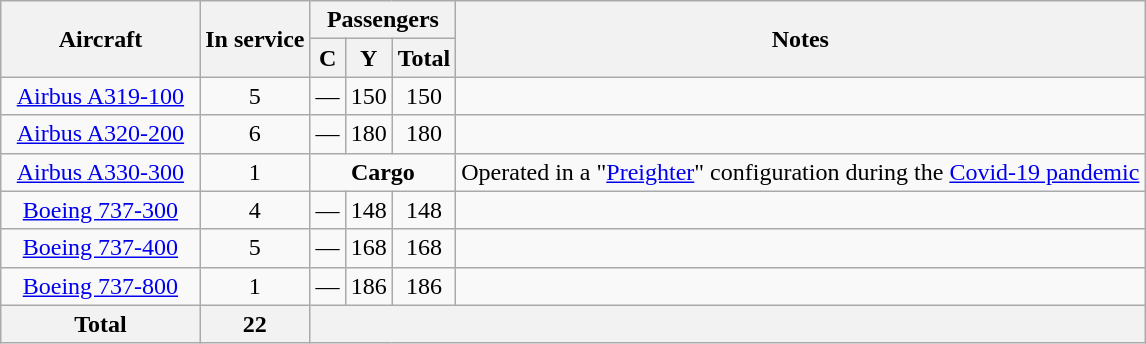<table class="wikitable" style="border-collapse:collapse;text-align:center;margin:auto;">
<tr>
<th rowspan="2" width="125px;">Aircraft</th>
<th rowspan="2">In service</th>
<th colspan="3">Passengers</th>
<th rowspan="2">Notes</th>
</tr>
<tr>
<th><abbr>C</abbr></th>
<th><abbr>Y</abbr></th>
<th>Total</th>
</tr>
<tr>
<td><a href='#'>Airbus A319-100</a></td>
<td>5</td>
<td>—</td>
<td>150</td>
<td>150</td>
<td></td>
</tr>
<tr>
<td><a href='#'>Airbus A320-200</a></td>
<td>6</td>
<td>—</td>
<td>180</td>
<td>180</td>
<td></td>
</tr>
<tr>
<td><a href='#'>Airbus A330-300</a></td>
<td>1</td>
<td colspan="3"><strong>Cargo</strong></td>
<td>Operated in a "<a href='#'>Preighter</a>" configuration during the <a href='#'>Covid-19 pandemic</a></td>
</tr>
<tr>
<td><a href='#'>Boeing 737-300</a></td>
<td>4</td>
<td>—</td>
<td>148</td>
<td>148</td>
<td></td>
</tr>
<tr>
<td><a href='#'>Boeing 737-400</a></td>
<td>5</td>
<td>—</td>
<td>168</td>
<td>168</td>
<td></td>
</tr>
<tr>
<td><a href='#'>Boeing 737-800</a></td>
<td>1</td>
<td>—</td>
<td>186</td>
<td>186</td>
<td></td>
</tr>
<tr>
<th>Total</th>
<th>22</th>
<th colspan="4"></th>
</tr>
</table>
